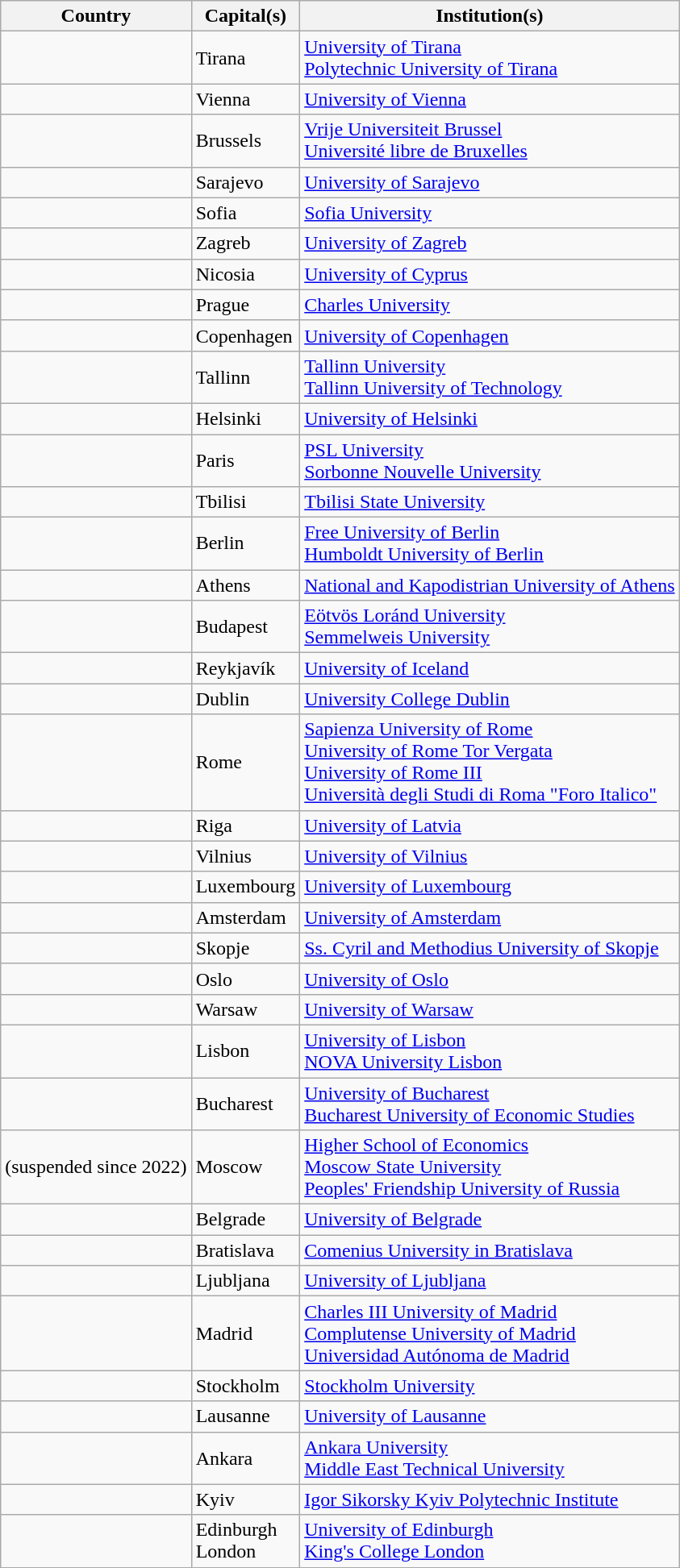<table class="wikitable">
<tr>
<th>Country</th>
<th>Capital(s)</th>
<th>Institution(s)</th>
</tr>
<tr>
<td><strong></strong></td>
<td>Tirana</td>
<td><a href='#'>University of Tirana</a><br><a href='#'>Polytechnic University of Tirana</a></td>
</tr>
<tr>
<td><strong></strong></td>
<td>Vienna</td>
<td><a href='#'>University of Vienna</a></td>
</tr>
<tr>
<td><strong></strong></td>
<td>Brussels</td>
<td><a href='#'>Vrije Universiteit Brussel</a><br><a href='#'>Université libre de Bruxelles</a></td>
</tr>
<tr>
<td><strong></strong></td>
<td>Sarajevo</td>
<td><a href='#'>University of Sarajevo</a></td>
</tr>
<tr>
<td><strong></strong></td>
<td>Sofia</td>
<td><a href='#'>Sofia University</a></td>
</tr>
<tr>
<td><strong></strong></td>
<td>Zagreb</td>
<td><a href='#'>University of Zagreb</a></td>
</tr>
<tr>
<td><strong></strong></td>
<td>Nicosia</td>
<td><a href='#'>University of Cyprus</a></td>
</tr>
<tr>
<td><strong></strong></td>
<td>Prague</td>
<td><a href='#'>Charles University</a></td>
</tr>
<tr>
<td><strong></strong></td>
<td>Copenhagen</td>
<td><a href='#'>University of Copenhagen</a></td>
</tr>
<tr>
<td><strong></strong></td>
<td>Tallinn</td>
<td><a href='#'>Tallinn University</a><br><a href='#'>Tallinn University of Technology</a></td>
</tr>
<tr>
<td><strong></strong></td>
<td>Helsinki</td>
<td><a href='#'>University of Helsinki</a></td>
</tr>
<tr>
<td><strong></strong></td>
<td>Paris</td>
<td><a href='#'>PSL University</a><br><a href='#'>Sorbonne Nouvelle University</a></td>
</tr>
<tr>
<td><strong></strong></td>
<td>Tbilisi</td>
<td><a href='#'>Tbilisi State University</a></td>
</tr>
<tr>
<td><strong></strong></td>
<td>Berlin</td>
<td><a href='#'>Free University of Berlin</a><br><a href='#'>Humboldt University of Berlin</a></td>
</tr>
<tr>
<td><strong></strong></td>
<td>Athens</td>
<td><a href='#'>National and Kapodistrian University of Athens</a></td>
</tr>
<tr>
<td><strong></strong></td>
<td>Budapest</td>
<td><a href='#'>Eötvös Loránd University</a><br><a href='#'>Semmelweis University</a></td>
</tr>
<tr>
<td><strong></strong></td>
<td>Reykjavík</td>
<td><a href='#'>University of Iceland</a></td>
</tr>
<tr>
<td><strong></strong></td>
<td>Dublin</td>
<td><a href='#'>University College Dublin</a></td>
</tr>
<tr>
<td><strong></strong></td>
<td>Rome</td>
<td><a href='#'>Sapienza University of Rome</a><br><a href='#'>University of Rome Tor Vergata</a><br><a href='#'>University of Rome III</a><br><a href='#'>Università degli Studi di Roma "Foro Italico"</a></td>
</tr>
<tr>
<td><strong></strong></td>
<td>Riga</td>
<td><a href='#'>University of Latvia</a></td>
</tr>
<tr>
<td><strong></strong></td>
<td>Vilnius</td>
<td><a href='#'>University of Vilnius</a></td>
</tr>
<tr>
<td><strong></strong></td>
<td>Luxembourg</td>
<td><a href='#'>University of Luxembourg</a></td>
</tr>
<tr>
<td><strong></strong></td>
<td>Amsterdam</td>
<td><a href='#'>University of Amsterdam</a></td>
</tr>
<tr>
<td><strong></strong></td>
<td>Skopje</td>
<td><a href='#'>Ss. Cyril and Methodius University of Skopje</a></td>
</tr>
<tr>
<td><strong></strong></td>
<td>Oslo</td>
<td><a href='#'>University of Oslo</a></td>
</tr>
<tr>
<td><strong></strong></td>
<td>Warsaw</td>
<td><a href='#'>University of Warsaw</a></td>
</tr>
<tr>
<td><strong></strong></td>
<td>Lisbon</td>
<td><a href='#'>University of Lisbon</a><br><a href='#'>NOVA University Lisbon</a></td>
</tr>
<tr>
<td><strong></strong></td>
<td>Bucharest</td>
<td><a href='#'>University of Bucharest</a><br><a href='#'>Bucharest University of Economic Studies</a></td>
</tr>
<tr>
<td><strong></strong> (suspended since 2022)</td>
<td>Moscow</td>
<td><a href='#'>Higher School of Economics</a><br><a href='#'>Moscow State University</a><br><a href='#'>Peoples' Friendship University of Russia</a></td>
</tr>
<tr>
<td><strong></strong></td>
<td>Belgrade</td>
<td><a href='#'>University of Belgrade</a></td>
</tr>
<tr>
<td><strong></strong></td>
<td>Bratislava</td>
<td><a href='#'>Comenius University in Bratislava</a></td>
</tr>
<tr>
<td><strong></strong></td>
<td>Ljubljana</td>
<td><a href='#'>University of Ljubljana</a></td>
</tr>
<tr>
<td><strong></strong></td>
<td>Madrid</td>
<td><a href='#'>Charles III University of Madrid</a><br><a href='#'>Complutense University of Madrid</a><br><a href='#'>Universidad Autónoma de Madrid</a></td>
</tr>
<tr>
<td><strong></strong></td>
<td>Stockholm</td>
<td><a href='#'>Stockholm University</a></td>
</tr>
<tr>
<td><strong></strong></td>
<td>Lausanne</td>
<td><a href='#'>University of Lausanne</a></td>
</tr>
<tr>
<td><strong></strong></td>
<td>Ankara</td>
<td><a href='#'>Ankara University</a><br><a href='#'>Middle East Technical University</a></td>
</tr>
<tr>
<td><strong></strong></td>
<td>Kyiv</td>
<td><a href='#'>Igor Sikorsky Kyiv Polytechnic Institute</a></td>
</tr>
<tr>
<td><strong></strong></td>
<td>Edinburgh<br>London</td>
<td><a href='#'>University of Edinburgh</a><br><a href='#'>King's College London</a></td>
</tr>
</table>
